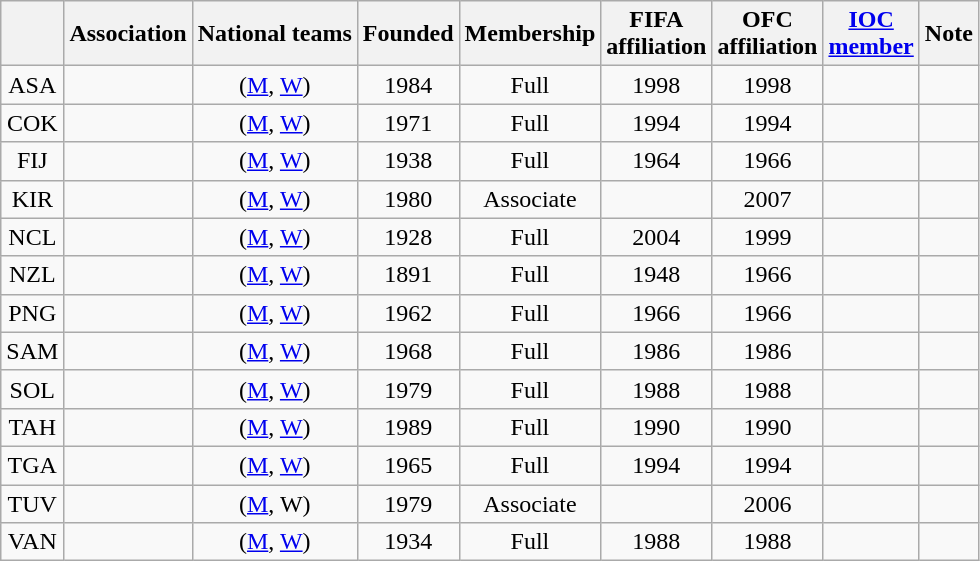<table class="wikitable sortable" style="text-align:center;">
<tr>
<th><a href='#'></a></th>
<th>Association</th>
<th>National teams</th>
<th>Founded</th>
<th>Membership</th>
<th>FIFA <br> affiliation</th>
<th>OFC <br> affiliation</th>
<th><a href='#'>IOC</a> <br> <a href='#'>member</a></th>
<th>Note</th>
</tr>
<tr>
<td>ASA</td>
<td style="text-align:left;"></td>
<td>(<a href='#'>M</a>, <a href='#'>W</a>)</td>
<td>1984</td>
<td>Full</td>
<td>1998</td>
<td>1998</td>
<td></td>
<td></td>
</tr>
<tr>
<td>COK</td>
<td style="text-align:left;"></td>
<td>(<a href='#'>M</a>, <a href='#'>W</a>)</td>
<td>1971</td>
<td>Full</td>
<td>1994</td>
<td>1994</td>
<td></td>
<td></td>
</tr>
<tr>
<td>FIJ</td>
<td style="text-align:left;"></td>
<td>(<a href='#'>M</a>, <a href='#'>W</a>)</td>
<td>1938</td>
<td>Full</td>
<td>1964</td>
<td>1966</td>
<td></td>
<td></td>
</tr>
<tr>
<td>KIR</td>
<td style="text-align:left;"></td>
<td>(<a href='#'>M</a>, <a href='#'>W</a>)</td>
<td>1980</td>
<td>Associate</td>
<td></td>
<td>2007</td>
<td></td>
<td></td>
</tr>
<tr>
<td>NCL</td>
<td style="text-align:left;"></td>
<td>(<a href='#'>M</a>, <a href='#'>W</a>)</td>
<td>1928</td>
<td>Full</td>
<td>2004</td>
<td>1999</td>
<td></td>
<td></td>
</tr>
<tr>
<td>NZL</td>
<td style="text-align:left;"></td>
<td>(<a href='#'>M</a>, <a href='#'>W</a>)</td>
<td>1891</td>
<td>Full</td>
<td>1948</td>
<td>1966</td>
<td></td>
<td></td>
</tr>
<tr>
<td>PNG</td>
<td style="text-align:left;"></td>
<td>(<a href='#'>M</a>, <a href='#'>W</a>)</td>
<td>1962</td>
<td>Full</td>
<td>1966</td>
<td>1966</td>
<td></td>
<td></td>
</tr>
<tr>
<td>SAM</td>
<td style="text-align:left;"></td>
<td>(<a href='#'>M</a>, <a href='#'>W</a>)</td>
<td>1968</td>
<td>Full</td>
<td>1986</td>
<td>1986</td>
<td></td>
<td></td>
</tr>
<tr>
<td>SOL</td>
<td style="text-align:left;"></td>
<td>(<a href='#'>M</a>, <a href='#'>W</a>)</td>
<td>1979</td>
<td>Full</td>
<td>1988</td>
<td>1988</td>
<td></td>
<td></td>
</tr>
<tr>
<td>TAH</td>
<td style="text-align:left;"></td>
<td>(<a href='#'>M</a>, <a href='#'>W</a>)</td>
<td>1989</td>
<td>Full</td>
<td>1990</td>
<td>1990</td>
<td></td>
<td></td>
</tr>
<tr>
<td>TGA</td>
<td style="text-align:left;"></td>
<td>(<a href='#'>M</a>, <a href='#'>W</a>)</td>
<td>1965</td>
<td>Full</td>
<td>1994</td>
<td>1994</td>
<td></td>
<td></td>
</tr>
<tr>
<td>TUV</td>
<td style="text-align:left;"></td>
<td>(<a href='#'>M</a>, W)</td>
<td>1979</td>
<td>Associate</td>
<td></td>
<td>2006</td>
<td></td>
<td></td>
</tr>
<tr>
<td>VAN</td>
<td style="text-align:left;"></td>
<td>(<a href='#'>M</a>, <a href='#'>W</a>)</td>
<td>1934</td>
<td>Full</td>
<td>1988</td>
<td>1988</td>
<td></td>
<td></td>
</tr>
</table>
